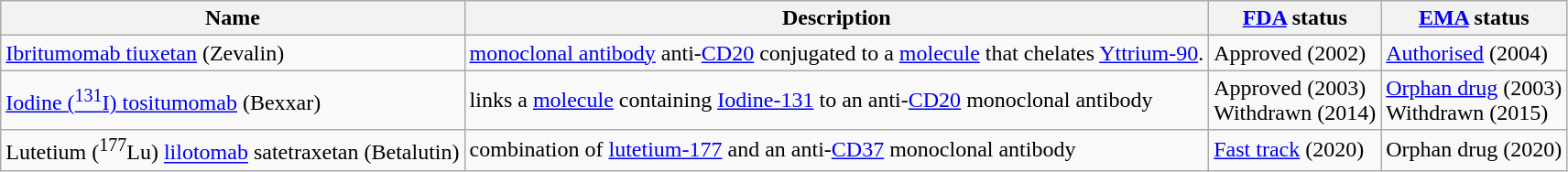<table class="wikitable">
<tr>
<th>Name</th>
<th>Description</th>
<th><a href='#'>FDA</a> status</th>
<th><a href='#'>EMA</a> status</th>
</tr>
<tr>
<td><a href='#'>Ibritumomab tiuxetan</a> (Zevalin)</td>
<td><a href='#'>monoclonal antibody</a> anti-<a href='#'>CD20</a> conjugated to a <a href='#'>molecule</a> that chelates <a href='#'>Yttrium-90</a>.</td>
<td>Approved (2002)</td>
<td><a href='#'>Authorised</a> (2004)</td>
</tr>
<tr>
<td><a href='#'>Iodine (<sup>131</sup>I) tositumomab</a> (Bexxar)</td>
<td>links a <a href='#'>molecule</a> containing <a href='#'>Iodine-131</a> to an  anti-<a href='#'>CD20</a> monoclonal antibody</td>
<td>Approved (2003) <br> Withdrawn (2014)</td>
<td><a href='#'>Orphan drug</a> (2003)<br> Withdrawn (2015)</td>
</tr>
<tr>
<td>Lutetium (<sup>177</sup>Lu) <a href='#'>lilotomab</a> satetraxetan (Betalutin)</td>
<td>combination of <a href='#'>lutetium-177</a> and an anti-<a href='#'>CD37</a> monoclonal antibody</td>
<td><a href='#'>Fast track</a> (2020)</td>
<td>Orphan drug (2020)</td>
</tr>
</table>
